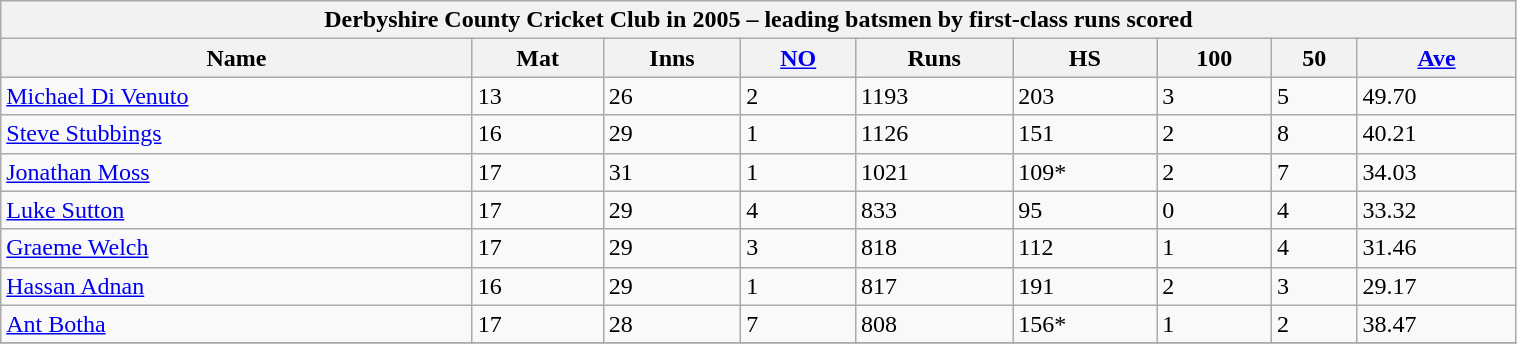<table class="wikitable" width="80%">
<tr bgcolor="#efefef">
<th colspan=9>Derbyshire County Cricket Club in 2005 – leading batsmen by first-class runs scored</th>
</tr>
<tr bgcolor="#efefef">
<th>Name</th>
<th>Mat</th>
<th>Inns</th>
<th><a href='#'>NO</a></th>
<th>Runs</th>
<th>HS</th>
<th>100</th>
<th>50</th>
<th><a href='#'>Ave</a></th>
</tr>
<tr>
<td><a href='#'>Michael Di Venuto</a></td>
<td>13</td>
<td>26</td>
<td>2</td>
<td>1193</td>
<td>203</td>
<td>3</td>
<td>5</td>
<td>49.70</td>
</tr>
<tr>
<td><a href='#'>Steve Stubbings</a></td>
<td>16</td>
<td>29</td>
<td>1</td>
<td>1126</td>
<td>151</td>
<td>2</td>
<td>8</td>
<td>40.21</td>
</tr>
<tr>
<td><a href='#'>Jonathan Moss</a></td>
<td>17</td>
<td>31</td>
<td>1</td>
<td>1021</td>
<td>109*</td>
<td>2</td>
<td>7</td>
<td>34.03</td>
</tr>
<tr>
<td><a href='#'>Luke Sutton</a></td>
<td>17</td>
<td>29</td>
<td>4</td>
<td>833</td>
<td>95</td>
<td>0</td>
<td>4</td>
<td>33.32</td>
</tr>
<tr>
<td><a href='#'>Graeme Welch</a></td>
<td>17</td>
<td>29</td>
<td>3</td>
<td>818</td>
<td>112</td>
<td>1</td>
<td>4</td>
<td>31.46</td>
</tr>
<tr>
<td><a href='#'>Hassan Adnan</a></td>
<td>16</td>
<td>29</td>
<td>1</td>
<td>817</td>
<td>191</td>
<td>2</td>
<td>3</td>
<td>29.17</td>
</tr>
<tr>
<td><a href='#'>Ant Botha</a></td>
<td>17</td>
<td>28</td>
<td>7</td>
<td>808</td>
<td>156*</td>
<td>1</td>
<td>2</td>
<td>38.47</td>
</tr>
<tr>
</tr>
</table>
